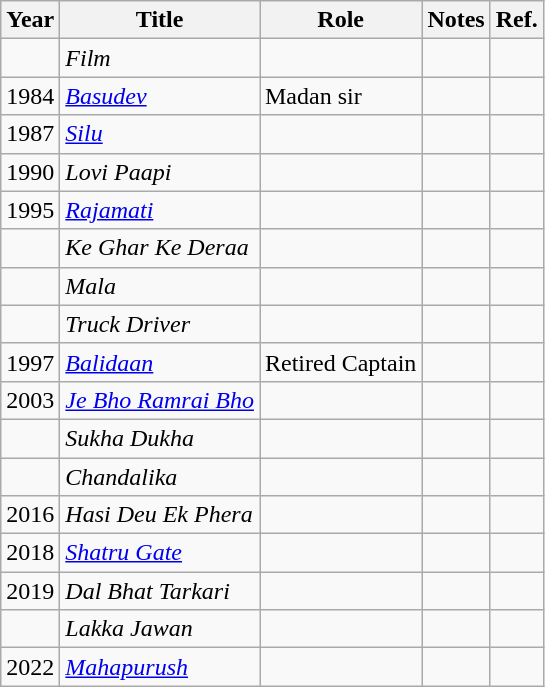<table class="wikitable sortable">
<tr>
<th>Year</th>
<th>Title</th>
<th>Role</th>
<th>Notes</th>
<th>Ref.</th>
</tr>
<tr>
<td></td>
<td><em>Film</em></td>
<td></td>
<td></td>
<td></td>
</tr>
<tr>
<td>1984</td>
<td><em><a href='#'>Basudev</a></em></td>
<td>Madan sir</td>
<td></td>
<td></td>
</tr>
<tr>
<td>1987</td>
<td><em><a href='#'>Silu</a></em></td>
<td></td>
<td></td>
<td></td>
</tr>
<tr>
<td>1990</td>
<td><em>Lovi Paapi</em></td>
<td></td>
<td></td>
<td></td>
</tr>
<tr>
<td>1995</td>
<td><em><a href='#'>Rajamati</a></em></td>
<td></td>
<td></td>
<td></td>
</tr>
<tr>
<td></td>
<td><em>Ke Ghar Ke Deraa</em></td>
<td></td>
<td></td>
<td></td>
</tr>
<tr>
<td></td>
<td><em>Mala</em></td>
<td></td>
<td></td>
<td></td>
</tr>
<tr>
<td></td>
<td><em>Truck Driver</em></td>
<td></td>
<td></td>
<td></td>
</tr>
<tr>
<td>1997</td>
<td><em><a href='#'>Balidaan</a></em></td>
<td>Retired Captain</td>
<td></td>
<td></td>
</tr>
<tr>
<td>2003</td>
<td><em><a href='#'>Je Bho Ramrai Bho</a></em></td>
<td></td>
<td></td>
<td></td>
</tr>
<tr>
<td></td>
<td><em>Sukha Dukha</em></td>
<td></td>
<td></td>
<td></td>
</tr>
<tr>
<td></td>
<td><em>Chandalika</em></td>
<td></td>
<td></td>
<td></td>
</tr>
<tr>
<td>2016</td>
<td><em>Hasi Deu Ek Phera</em></td>
<td></td>
<td></td>
<td></td>
</tr>
<tr>
<td>2018</td>
<td><em><a href='#'>Shatru Gate</a></em>  </td>
<td></td>
<td></td>
<td></td>
</tr>
<tr>
<td>2019</td>
<td><em>Dal Bhat Tarkari</em></td>
<td></td>
<td></td>
<td></td>
</tr>
<tr>
<td></td>
<td><em>Lakka Jawan</em></td>
<td></td>
<td></td>
<td></td>
</tr>
<tr>
<td>2022</td>
<td><em><a href='#'>Mahapurush</a></em></td>
<td></td>
<td></td>
<td></td>
</tr>
</table>
